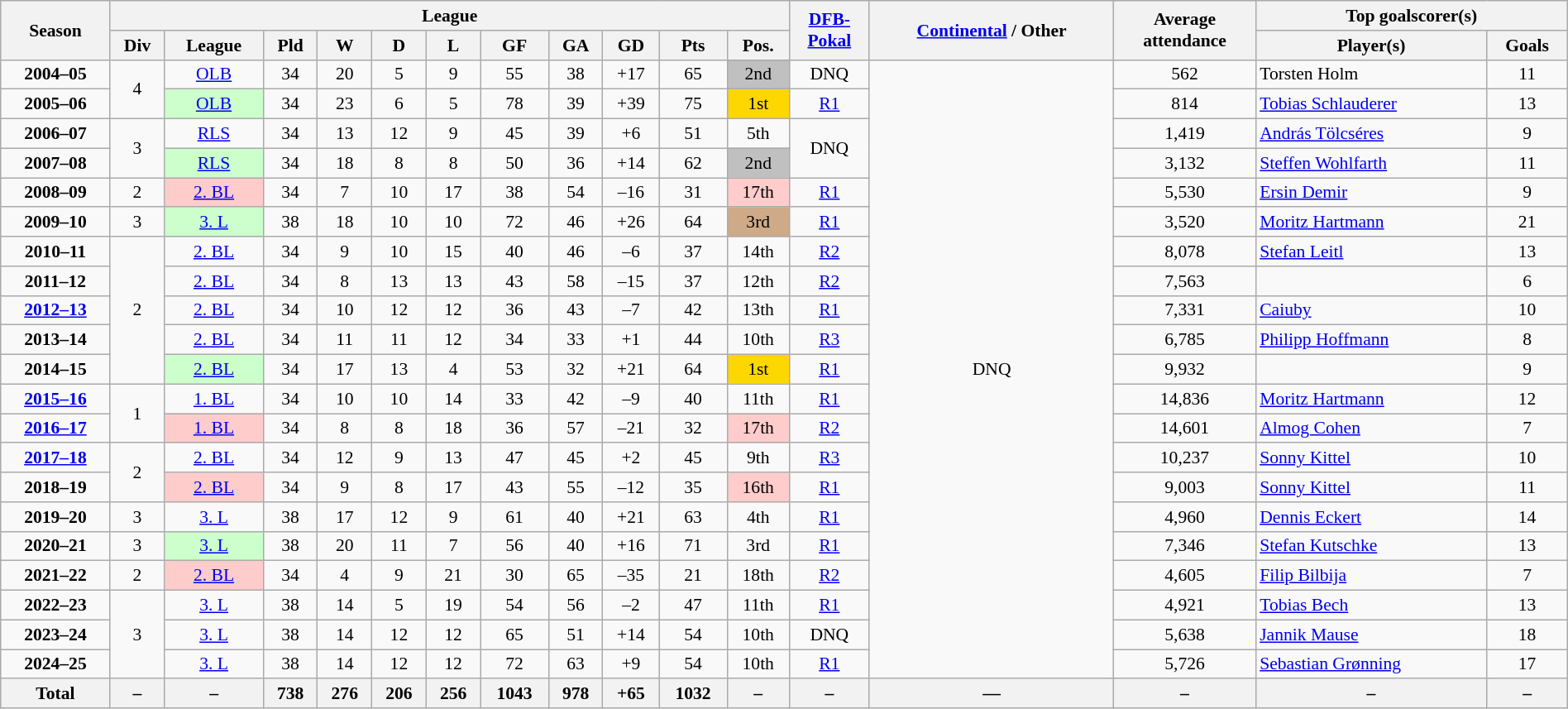<table class="wikitable" width=100% style="font-size:90%; text-align:center;">
<tr style="background:#f0f6ff;">
<th rowspan=2>Season</th>
<th colspan=11>League</th>
<th rowspan=2><a href='#'>DFB-<br>Pokal</a></th>
<th rowspan=2 colspan=2><a href='#'>Continental</a> / Other</th>
<th rowspan=2>Average <br> attendance</th>
<th colspan=2>Top goalscorer(s)</th>
</tr>
<tr>
<th>Div</th>
<th>League</th>
<th>Pld</th>
<th>W</th>
<th>D</th>
<th>L</th>
<th>GF</th>
<th>GA</th>
<th>GD</th>
<th>Pts</th>
<th>Pos.</th>
<th>Player(s)</th>
<th>Goals</th>
</tr>
<tr>
<td><strong>2004–05</strong></td>
<td rowspan=2>4</td>
<td><a href='#'>OLB</a></td>
<td>34</td>
<td>20</td>
<td>5</td>
<td>9</td>
<td>55</td>
<td>38</td>
<td>+17</td>
<td>65</td>
<td bgcolor="silver">2nd</td>
<td>DNQ</td>
<td colspan=2 rowspan=21>DNQ</td>
<td>562</td>
<td align="left"> Torsten Holm</td>
<td>11</td>
</tr>
<tr>
<td><strong>2005–06</strong></td>
<td style=background:#cfc;"><a href='#'>OLB</a></td>
<td>34</td>
<td>23</td>
<td>6</td>
<td>5</td>
<td>78</td>
<td>39</td>
<td>+39</td>
<td>75</td>
<td bgcolor="gold">1st</td>
<td><a href='#'>R1</a></td>
<td>814</td>
<td align="left"> <a href='#'>Tobias Schlauderer</a></td>
<td>13</td>
</tr>
<tr>
<td><strong>2006–07</strong></td>
<td rowspan=2>3</td>
<td><a href='#'>RLS</a></td>
<td>34</td>
<td>13</td>
<td>12</td>
<td>9</td>
<td>45</td>
<td>39</td>
<td>+6</td>
<td>51</td>
<td>5th</td>
<td rowspan=2>DNQ</td>
<td>1,419</td>
<td align="left"> <a href='#'>András Tölcséres</a></td>
<td>9</td>
</tr>
<tr>
<td><strong>2007–08</strong></td>
<td style=background:#cfc;"><a href='#'>RLS</a></td>
<td>34</td>
<td>18</td>
<td>8</td>
<td>8</td>
<td>50</td>
<td>36</td>
<td>+14</td>
<td>62</td>
<td bgcolor="silver">2nd</td>
<td>3,132</td>
<td align="left"> <a href='#'>Steffen Wohlfarth</a></td>
<td>11</td>
</tr>
<tr>
<td><strong>2008–09</strong></td>
<td>2</td>
<td bgcolor="#FFCCCC"><a href='#'>2. BL</a></td>
<td>34</td>
<td>7</td>
<td>10</td>
<td>17</td>
<td>38</td>
<td>54</td>
<td>–16</td>
<td>31</td>
<td align="center" bgcolor="#FFCCCC">17th</td>
<td align="center"><a href='#'>R1</a></td>
<td>5,530</td>
<td align="left"> <a href='#'>Ersin Demir</a></td>
<td>9</td>
</tr>
<tr>
<td><strong>2009–10</strong></td>
<td>3</td>
<td style=background:#cfc;"><a href='#'>3. L</a></td>
<td>38</td>
<td>18</td>
<td>10</td>
<td>10</td>
<td>72</td>
<td>46</td>
<td>+26</td>
<td>64</td>
<td bgcolor=CFAA88>3rd</td>
<td align="center"><a href='#'>R1</a></td>
<td>3,520</td>
<td align="left"> <a href='#'>Moritz Hartmann</a></td>
<td>21</td>
</tr>
<tr>
<td><strong>2010–11</strong></td>
<td rowspan=5>2</td>
<td><a href='#'>2. BL</a></td>
<td>34</td>
<td>9</td>
<td>10</td>
<td>15</td>
<td>40</td>
<td>46</td>
<td>–6</td>
<td>37</td>
<td>14th</td>
<td align="center"><a href='#'>R2</a></td>
<td>8,078</td>
<td align="left"> <a href='#'>Stefan Leitl</a></td>
<td>13</td>
</tr>
<tr>
<td><strong>2011–12</strong></td>
<td><a href='#'>2. BL</a></td>
<td>34</td>
<td>8</td>
<td>13</td>
<td>13</td>
<td>43</td>
<td>58</td>
<td>–15</td>
<td>37</td>
<td>12th</td>
<td align="center"><a href='#'>R2</a></td>
<td>7,563</td>
<td align="left"></td>
<td>6</td>
</tr>
<tr>
<td><strong><a href='#'>2012–13</a></strong></td>
<td><a href='#'>2. BL</a></td>
<td>34</td>
<td>10</td>
<td>12</td>
<td>12</td>
<td>36</td>
<td>43</td>
<td>–7</td>
<td>42</td>
<td>13th</td>
<td align="center"><a href='#'>R1</a></td>
<td>7,331</td>
<td align="left"> <a href='#'>Caiuby</a></td>
<td>10</td>
</tr>
<tr>
<td><strong>2013–14</strong></td>
<td><a href='#'>2. BL</a></td>
<td>34</td>
<td>11</td>
<td>11</td>
<td>12</td>
<td>34</td>
<td>33</td>
<td>+1</td>
<td>44</td>
<td>10th</td>
<td align="center"><a href='#'>R3</a></td>
<td>6,785</td>
<td align="left"> <a href='#'>Philipp Hoffmann</a></td>
<td>8</td>
</tr>
<tr>
<td><strong>2014–15</strong></td>
<td style=background:#cfc;"><a href='#'>2. BL</a></td>
<td>34</td>
<td>17</td>
<td>13</td>
<td>4</td>
<td>53</td>
<td>32</td>
<td>+21</td>
<td>64</td>
<td bgcolor=gold>1st</td>
<td align="center"><a href='#'>R1</a></td>
<td>9,932</td>
<td align="left"></td>
<td>9</td>
</tr>
<tr>
<td><strong><a href='#'>2015–16</a></strong></td>
<td rowspan=2>1</td>
<td><a href='#'>1. BL</a></td>
<td>34</td>
<td>10</td>
<td>10</td>
<td>14</td>
<td>33</td>
<td>42</td>
<td>–9</td>
<td>40</td>
<td>11th</td>
<td align="center"><a href='#'>R1</a></td>
<td>14,836</td>
<td align="left"> <a href='#'>Moritz Hartmann</a></td>
<td>12</td>
</tr>
<tr>
<td><strong><a href='#'>2016–17</a></strong></td>
<td bgcolor="#FFCCCC"><a href='#'>1. BL</a></td>
<td>34</td>
<td>8</td>
<td>8</td>
<td>18</td>
<td>36</td>
<td>57</td>
<td>–21</td>
<td>32</td>
<td bgcolor="#FFCCCC">17th</td>
<td align="center"><a href='#'>R2</a></td>
<td>14,601</td>
<td align="left"> <a href='#'>Almog Cohen</a></td>
<td>7</td>
</tr>
<tr>
<td><strong><a href='#'>2017–18</a></strong></td>
<td rowspan=2>2</td>
<td><a href='#'>2. BL</a></td>
<td>34</td>
<td>12</td>
<td>9</td>
<td>13</td>
<td>47</td>
<td>45</td>
<td>+2</td>
<td>45</td>
<td>9th</td>
<td align="center"><a href='#'>R3</a></td>
<td>10,237</td>
<td align="left"> <a href='#'>Sonny Kittel</a></td>
<td>10</td>
</tr>
<tr>
<td><strong>2018–19</strong></td>
<td bgcolor="#FFCCCC"><a href='#'>2. BL</a></td>
<td>34</td>
<td>9</td>
<td>8</td>
<td>17</td>
<td>43</td>
<td>55</td>
<td>–12</td>
<td>35</td>
<td bgcolor="#FFCCCC">16th</td>
<td align="center"><a href='#'>R1</a></td>
<td>9,003</td>
<td align="left"> <a href='#'>Sonny Kittel</a></td>
<td>11</td>
</tr>
<tr>
<td><strong>2019–20</strong></td>
<td>3</td>
<td><a href='#'>3. L</a></td>
<td>38</td>
<td>17</td>
<td>12</td>
<td>9</td>
<td>61</td>
<td>40</td>
<td>+21</td>
<td>63</td>
<td>4th</td>
<td align="center"><a href='#'>R1</a></td>
<td>4,960</td>
<td align="left"> <a href='#'>Dennis Eckert</a></td>
<td>14</td>
</tr>
<tr>
<td><strong>2020–21</strong></td>
<td>3</td>
<td style=background:#cfc;"><a href='#'>3. L</a></td>
<td>38</td>
<td>20</td>
<td>11</td>
<td>7</td>
<td>56</td>
<td>40</td>
<td>+16</td>
<td>71</td>
<td>3rd</td>
<td align="center"><a href='#'>R1</a></td>
<td>7,346</td>
<td align="left"> <a href='#'>Stefan Kutschke</a></td>
<td>13</td>
</tr>
<tr>
<td><strong>2021–22</strong></td>
<td>2</td>
<td style=background:#fcc;"><a href='#'>2. BL</a></td>
<td>34</td>
<td>4</td>
<td>9</td>
<td>21</td>
<td>30</td>
<td>65</td>
<td>–35</td>
<td>21</td>
<td>18th</td>
<td align="center"><a href='#'>R2</a></td>
<td>4,605</td>
<td align="left"> <a href='#'>Filip Bilbija</a></td>
<td>7</td>
</tr>
<tr>
<td><strong>2022–23</strong></td>
<td rowspan=3>3</td>
<td><a href='#'>3. L</a></td>
<td>38</td>
<td>14</td>
<td>5</td>
<td>19</td>
<td>54</td>
<td>56</td>
<td>–2</td>
<td>47</td>
<td>11th</td>
<td align="center"><a href='#'>R1</a></td>
<td>4,921</td>
<td align="left"> <a href='#'>Tobias Bech</a></td>
<td>13</td>
</tr>
<tr>
<td><strong>2023–24</strong></td>
<td><a href='#'>3. L</a></td>
<td>38</td>
<td>14</td>
<td>12</td>
<td>12</td>
<td>65</td>
<td>51</td>
<td>+14</td>
<td>54</td>
<td>10th</td>
<td>DNQ</td>
<td>5,638</td>
<td align="left"> <a href='#'>Jannik Mause</a></td>
<td>18</td>
</tr>
<tr>
<td><strong>2024–25</strong></td>
<td><a href='#'>3. L</a></td>
<td>38</td>
<td>14</td>
<td>12</td>
<td>12</td>
<td>72</td>
<td>63</td>
<td>+9</td>
<td>54</td>
<td>10th</td>
<td align="center"><a href='#'>R1</a></td>
<td>5,726</td>
<td align="left"> <a href='#'>Sebastian Grønning</a></td>
<td>17</td>
</tr>
<tr>
<th>Total</th>
<th>–</th>
<th>–</th>
<th>738 </th>
<th>276 </th>
<th>206 </th>
<th>256 </th>
<th>1043 </th>
<th>978 </th>
<th>+65  </th>
<th>1032 </th>
<th>–</th>
<th>–</th>
<th colspan="2">—</th>
<th>–</th>
<th>–</th>
<th>–</th>
</tr>
</table>
